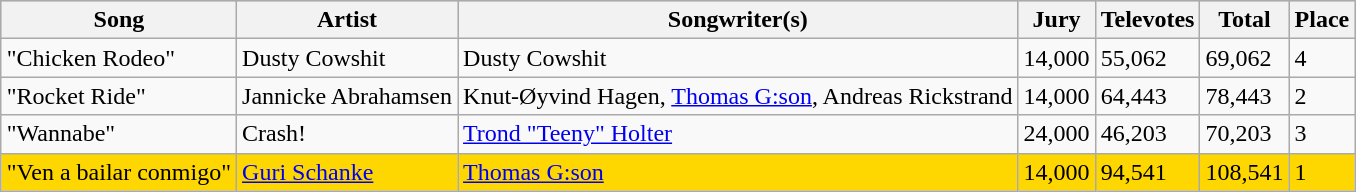<table class="sortable wikitable" style="margin: 1em auto 1em auto">
<tr bgcolor="#CCCCCC">
<th>Song</th>
<th>Artist</th>
<th>Songwriter(s)</th>
<th>Jury</th>
<th>Televotes</th>
<th>Total</th>
<th>Place</th>
</tr>
<tr>
<td>"Chicken Rodeo"</td>
<td>Dusty Cowshit</td>
<td>Dusty Cowshit</td>
<td>14,000</td>
<td>55,062</td>
<td>69,062</td>
<td>4</td>
</tr>
<tr>
<td>"Rocket Ride"</td>
<td>Jannicke Abrahamsen</td>
<td>Knut-Øyvind Hagen, <a href='#'>Thomas G:son</a>, Andreas Rickstrand</td>
<td>14,000</td>
<td>64,443</td>
<td>78,443</td>
<td>2</td>
</tr>
<tr>
<td>"Wannabe"</td>
<td>Crash!</td>
<td><a href='#'>Trond "Teeny" Holter</a></td>
<td>24,000</td>
<td>46,203</td>
<td>70,203</td>
<td>3</td>
</tr>
<tr bgcolor="gold">
<td>"Ven a bailar conmigo"</td>
<td><a href='#'>Guri Schanke</a></td>
<td><a href='#'>Thomas G:son</a></td>
<td>14,000</td>
<td>94,541</td>
<td>108,541</td>
<td>1</td>
</tr>
</table>
